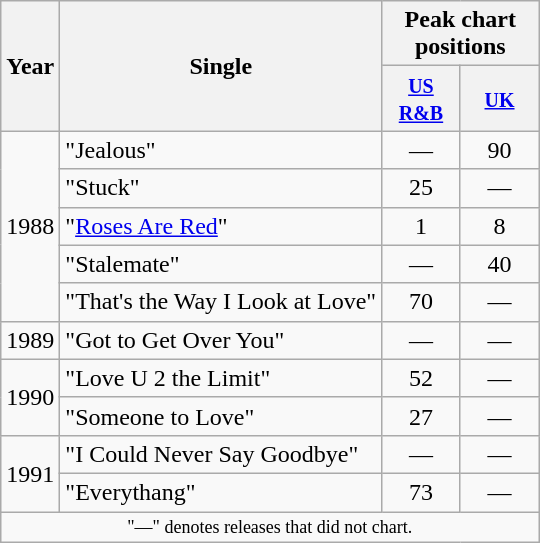<table class="wikitable">
<tr>
<th scope="col" rowspan="2">Year</th>
<th scope="col" rowspan="2">Single</th>
<th scope="col" colspan="2">Peak chart positions</th>
</tr>
<tr>
<th style="width:45px;"><small><a href='#'>US R&B</a></small><br></th>
<th style="width:45px;"><small><a href='#'>UK</a></small><br></th>
</tr>
<tr>
<td rowspan="5">1988</td>
<td>"Jealous"</td>
<td align=center>―</td>
<td align=center>90</td>
</tr>
<tr>
<td>"Stuck"</td>
<td align=center>25</td>
<td align=center>―</td>
</tr>
<tr>
<td>"<a href='#'>Roses Are Red</a>"</td>
<td align=center>1</td>
<td align=center>8</td>
</tr>
<tr>
<td>"Stalemate"</td>
<td align=center>―</td>
<td align=center>40</td>
</tr>
<tr>
<td>"That's the Way I Look at Love"</td>
<td align=center>70</td>
<td align=center>―</td>
</tr>
<tr>
<td rowspan="1">1989</td>
<td>"Got to Get Over You"</td>
<td align=center>―</td>
<td align=center>―</td>
</tr>
<tr>
<td rowspan="2">1990</td>
<td>"Love U 2 the Limit"</td>
<td align=center>52</td>
<td align=center>―</td>
</tr>
<tr>
<td>"Someone to Love"</td>
<td align=center>27</td>
<td align=center>―</td>
</tr>
<tr>
<td rowspan="2">1991</td>
<td>"I Could Never Say Goodbye"</td>
<td align=center>―</td>
<td align=center>―</td>
</tr>
<tr>
<td>"Everythang"</td>
<td align=center>73</td>
<td align=center>―</td>
</tr>
<tr>
<td colspan="5" style="text-align:center; font-size:9pt;">"—" denotes releases that did not chart.</td>
</tr>
</table>
